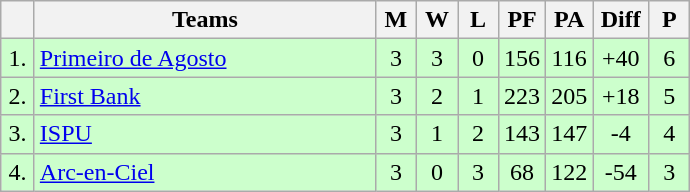<table class="wikitable" style="text-align:center">
<tr>
<th width=15></th>
<th width=220>Teams</th>
<th width=20>M</th>
<th width=20>W</th>
<th width=20>L</th>
<th width=20>PF</th>
<th width=20>PA</th>
<th width=30>Diff</th>
<th width=20>P</th>
</tr>
<tr style="background: #ccffcc;">
<td>1.</td>
<td align=left> <a href='#'>Primeiro de Agosto</a></td>
<td>3</td>
<td>3</td>
<td>0</td>
<td>156</td>
<td>116</td>
<td>+40</td>
<td>6</td>
</tr>
<tr style="background: #ccffcc;">
<td>2.</td>
<td align=left> <a href='#'>First Bank</a></td>
<td>3</td>
<td>2</td>
<td>1</td>
<td>223</td>
<td>205</td>
<td>+18</td>
<td>5</td>
</tr>
<tr style="background: #ccffcc;">
<td>3.</td>
<td align=left> <a href='#'>ISPU</a></td>
<td>3</td>
<td>1</td>
<td>2</td>
<td>143</td>
<td>147</td>
<td>-4</td>
<td>4</td>
</tr>
<tr style="background: #ccffcc;">
<td>4.</td>
<td align=left> <a href='#'>Arc-en-Ciel</a></td>
<td>3</td>
<td>0</td>
<td>3</td>
<td>68</td>
<td>122</td>
<td>-54</td>
<td>3</td>
</tr>
</table>
